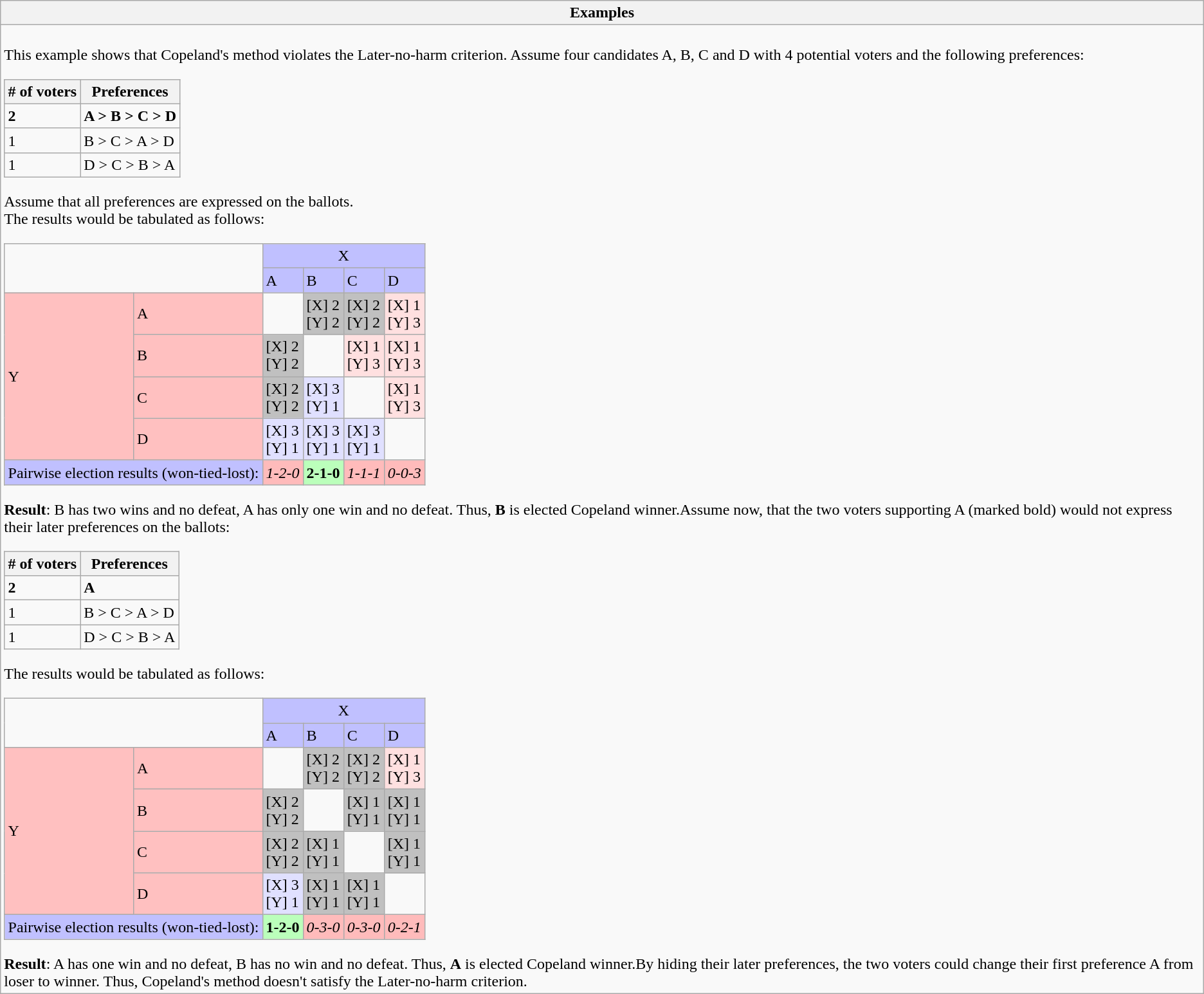<table class="wikitable collapsible collapsed">
<tr>
<th>Examples</th>
</tr>
<tr>
<td><br>This example shows that Copeland's method violates the Later-no-harm criterion. Assume four candidates A, B, C and D with 4 potential voters and the following preferences:<table class="wikitable">
<tr>
<th># of voters</th>
<th>Preferences</th>
</tr>
<tr>
<td><strong>2</strong></td>
<td><strong>A > B > C > D</strong></td>
</tr>
<tr>
<td>1</td>
<td>B > C > A > D</td>
</tr>
<tr>
<td>1</td>
<td>D > C > B > A</td>
</tr>
</table>
Assume that all preferences are expressed on the ballots.<br>The results would be tabulated as follows:<table class=wikitable>
<tr>
<td colspan=2 rowspan=2></td>
<td colspan=4 bgcolor="#c0c0ff" align=center>X</td>
</tr>
<tr>
<td bgcolor="#c0c0ff">A</td>
<td bgcolor="#c0c0ff">B</td>
<td bgcolor="#c0c0ff">C</td>
<td bgcolor="#c0c0ff">D</td>
</tr>
<tr>
<td bgcolor="#ffc0c0" rowspan=4>Y</td>
<td bgcolor="#ffc0c0">A</td>
<td></td>
<td bgcolor="#c0c0c0">[X] 2 <br>[Y] 2</td>
<td bgcolor="#c0c0c0">[X] 2 <br>[Y] 2</td>
<td bgcolor="#ffe0e0">[X] 1 <br>[Y] 3</td>
</tr>
<tr>
<td bgcolor="#ffc0c0">B</td>
<td bgcolor="#c0c0c0">[X] 2 <br>[Y] 2</td>
<td></td>
<td bgcolor="#ffe0e0">[X] 1 <br>[Y] 3</td>
<td bgcolor="#ffe0e0">[X] 1 <br>[Y] 3</td>
</tr>
<tr>
<td bgcolor="#ffc0c0">C</td>
<td bgcolor="#c0c0c0">[X] 2 <br>[Y] 2</td>
<td bgcolor="#e0e0ff">[X] 3 <br>[Y] 1</td>
<td></td>
<td bgcolor="#ffe0e0">[X] 1 <br>[Y] 3</td>
</tr>
<tr>
<td bgcolor="#ffc0c0">D</td>
<td bgcolor="#e0e0ff">[X] 3 <br>[Y] 1</td>
<td bgcolor="#e0e0ff">[X] 3 <br>[Y] 1</td>
<td bgcolor="#e0e0ff">[X] 3 <br>[Y] 1</td>
<td></td>
</tr>
<tr>
<td colspan=2 bgcolor="#c0c0ff">Pairwise election results (won-tied-lost):</td>
<td bgcolor=#ffbbbb><em>1-2-0</em></td>
<td bgcolor=#bbffbb><strong>2-1-0</strong></td>
<td bgcolor=#ffbbbb><em>1-1-1</em></td>
<td bgcolor=#ffbbbb><em>0-0-3</em></td>
</tr>
</table>
<strong>Result</strong>: B has two wins and no defeat, A has only one win and no defeat. Thus, <strong>B</strong> is elected Copeland winner.Assume now, that the two voters supporting A (marked bold) would not express their later preferences on the ballots:<table class="wikitable">
<tr>
<th># of voters</th>
<th>Preferences</th>
</tr>
<tr>
<td><strong>2</strong></td>
<td><strong>A</strong></td>
</tr>
<tr>
<td>1</td>
<td>B > C > A > D</td>
</tr>
<tr>
<td>1</td>
<td>D > C > B > A</td>
</tr>
</table>
The results would be tabulated as follows:<table class=wikitable>
<tr>
<td colspan=2 rowspan=2></td>
<td colspan=4 bgcolor="#c0c0ff" align=center>X</td>
</tr>
<tr>
<td bgcolor="#c0c0ff">A</td>
<td bgcolor="#c0c0ff">B</td>
<td bgcolor="#c0c0ff">C</td>
<td bgcolor="#c0c0ff">D</td>
</tr>
<tr>
<td bgcolor="#ffc0c0" rowspan=4>Y</td>
<td bgcolor="#ffc0c0">A</td>
<td></td>
<td bgcolor="#c0c0c0">[X] 2 <br>[Y] 2</td>
<td bgcolor="#c0c0c0">[X] 2 <br>[Y] 2</td>
<td bgcolor="#ffe0e0">[X] 1 <br>[Y] 3</td>
</tr>
<tr>
<td bgcolor="#ffc0c0">B</td>
<td bgcolor="#c0c0c0">[X] 2 <br>[Y] 2</td>
<td></td>
<td bgcolor="#c0c0c0">[X] 1 <br>[Y] 1</td>
<td bgcolor="#c0c0c0">[X] 1 <br>[Y] 1</td>
</tr>
<tr>
<td bgcolor="#ffc0c0">C</td>
<td bgcolor="#c0c0c0">[X] 2 <br>[Y] 2</td>
<td bgcolor="#c0c0c0">[X] 1 <br>[Y] 1</td>
<td></td>
<td bgcolor="#c0c0c0">[X] 1 <br>[Y] 1</td>
</tr>
<tr>
<td bgcolor="#ffc0c0">D</td>
<td bgcolor="#e0e0ff">[X] 3 <br>[Y] 1</td>
<td bgcolor="#c0c0c0">[X] 1 <br>[Y] 1</td>
<td bgcolor="#c0c0c0">[X] 1 <br>[Y] 1</td>
<td></td>
</tr>
<tr>
<td colspan=2 bgcolor="#c0c0ff">Pairwise election results (won-tied-lost):</td>
<td bgcolor=#bbffbb><strong>1-2-0</strong></td>
<td bgcolor=#ffbbbb><em>0-3-0</em></td>
<td bgcolor=#ffbbbb><em>0-3-0</em></td>
<td bgcolor=#ffbbbb><em>0-2-1</em></td>
</tr>
</table>
<strong>Result</strong>: A has one win and no defeat, B has no win and no defeat. Thus, <strong>A</strong> is elected Copeland winner.By hiding their later preferences, the two voters could change their first preference A from loser to winner. Thus, Copeland's method doesn't satisfy the Later-no-harm criterion.</td>
</tr>
</table>
